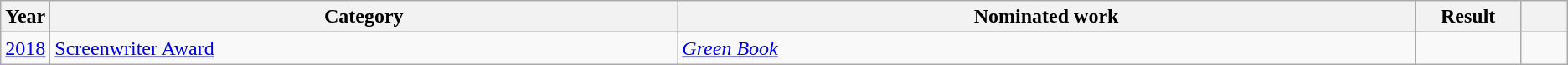<table class="wikitable sortable">
<tr>
<th scope="col" style="width:1em;">Year</th>
<th scope="col" style="width:33em;">Category</th>
<th scope="col" style="width:39em;">Nominated work</th>
<th scope="col" style="width:5em;">Result</th>
<th scope="col" style="width:2em;" class="unsortable"></th>
</tr>
<tr>
<td><a href='#'>2018</a></td>
<td><a href='#'>Screenwriter Award</a></td>
<td><em><a href='#'>Green Book</a></em></td>
<td></td>
<td style="text-align:center;"></td>
</tr>
</table>
